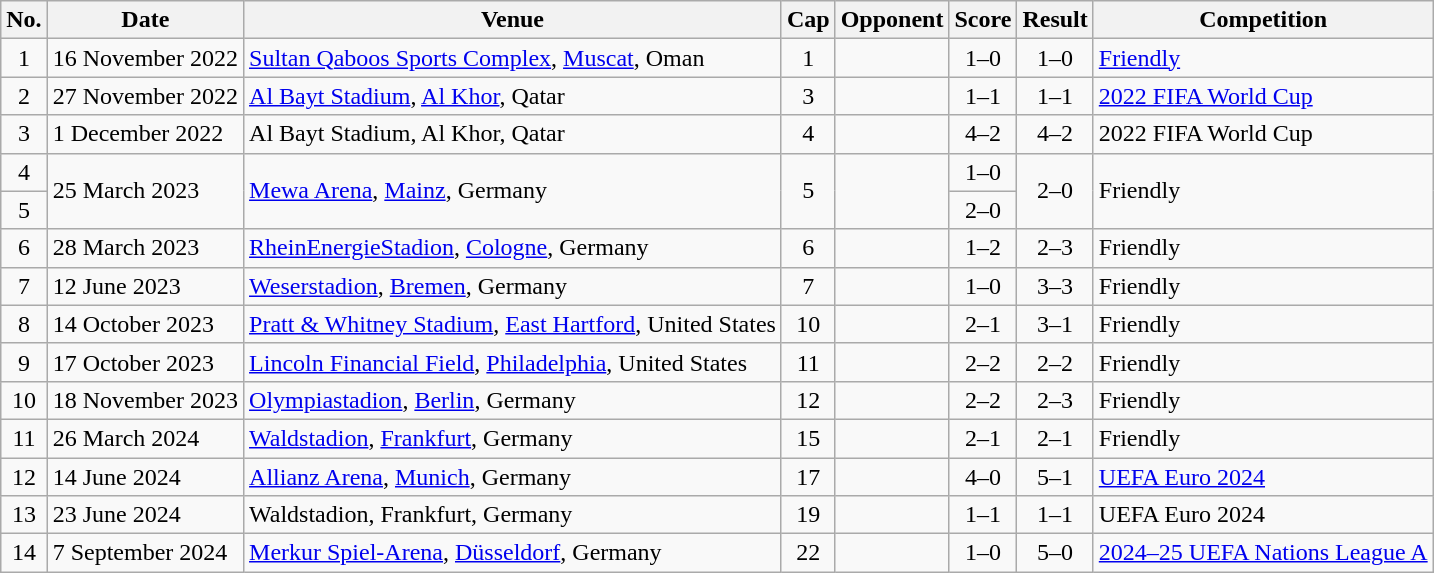<table class="wikitable sortable">
<tr>
<th scope="col">No.</th>
<th scope="col">Date</th>
<th scope="col">Venue</th>
<th scope="col">Cap</th>
<th scope="col">Opponent</th>
<th scope="col">Score</th>
<th scope="col">Result</th>
<th scope="col">Competition</th>
</tr>
<tr>
<td style="text-align:center">1</td>
<td>16 November 2022</td>
<td><a href='#'>Sultan Qaboos Sports Complex</a>, <a href='#'>Muscat</a>, Oman</td>
<td style="text-align:center">1</td>
<td></td>
<td style="text-align:center">1–0</td>
<td style="text-align:center">1–0</td>
<td><a href='#'>Friendly</a></td>
</tr>
<tr>
<td style="text-align:center">2</td>
<td>27 November 2022</td>
<td><a href='#'>Al Bayt Stadium</a>, <a href='#'>Al Khor</a>, Qatar</td>
<td style="text-align:center">3</td>
<td></td>
<td style="text-align:center">1–1</td>
<td style="text-align:center">1–1</td>
<td><a href='#'>2022 FIFA World Cup</a></td>
</tr>
<tr>
<td style="text-align:center">3</td>
<td>1 December 2022</td>
<td>Al Bayt Stadium, Al Khor, Qatar</td>
<td style="text-align:center">4</td>
<td></td>
<td style="text-align:center">4–2</td>
<td style="text-align:center">4–2</td>
<td>2022 FIFA World Cup</td>
</tr>
<tr>
<td style="text-align:center">4</td>
<td rowspan="2">25 March 2023</td>
<td rowspan="2"><a href='#'>Mewa Arena</a>, <a href='#'>Mainz</a>, Germany</td>
<td rowspan="2" style="text-align:center">5</td>
<td rowspan="2"></td>
<td style="text-align:center">1–0</td>
<td rowspan="2" style="text-align:center">2–0</td>
<td rowspan="2">Friendly</td>
</tr>
<tr>
<td style="text-align:center">5</td>
<td style="text-align:center">2–0</td>
</tr>
<tr>
<td style="text-align:center">6</td>
<td>28 March 2023</td>
<td><a href='#'>RheinEnergieStadion</a>, <a href='#'>Cologne</a>, Germany</td>
<td style="text-align:center">6</td>
<td></td>
<td style="text-align:center">1–2</td>
<td style="text-align:center">2–3</td>
<td>Friendly</td>
</tr>
<tr>
<td style="text-align:center">7</td>
<td>12 June 2023</td>
<td><a href='#'>Weserstadion</a>, <a href='#'>Bremen</a>, Germany</td>
<td style="text-align:center">7</td>
<td></td>
<td style="text-align:center">1–0</td>
<td style="text-align:center">3–3</td>
<td>Friendly</td>
</tr>
<tr>
<td style="text-align:center">8</td>
<td>14 October 2023</td>
<td><a href='#'>Pratt & Whitney Stadium</a>, <a href='#'>East Hartford</a>, United States</td>
<td style="text-align:center">10</td>
<td></td>
<td style="text-align:center">2–1</td>
<td style="text-align:center">3–1</td>
<td>Friendly</td>
</tr>
<tr>
<td style="text-align:center">9</td>
<td>17 October 2023</td>
<td><a href='#'>Lincoln Financial Field</a>, <a href='#'>Philadelphia</a>, United States</td>
<td style="text-align:center">11</td>
<td></td>
<td style="text-align:center">2–2</td>
<td style="text-align:center">2–2</td>
<td>Friendly</td>
</tr>
<tr>
<td style="text-align:center">10</td>
<td>18 November 2023</td>
<td><a href='#'>Olympiastadion</a>, <a href='#'>Berlin</a>, Germany</td>
<td style="text-align:center">12</td>
<td></td>
<td style="text-align:center">2–2</td>
<td style="text-align:center">2–3</td>
<td>Friendly</td>
</tr>
<tr>
<td style="text-align:center">11</td>
<td>26 March 2024</td>
<td><a href='#'>Waldstadion</a>, <a href='#'>Frankfurt</a>, Germany</td>
<td style="text-align:center">15</td>
<td></td>
<td style="text-align:center">2–1</td>
<td style="text-align:center">2–1</td>
<td>Friendly</td>
</tr>
<tr>
<td style="text-align:center">12</td>
<td>14 June 2024</td>
<td><a href='#'>Allianz Arena</a>, <a href='#'>Munich</a>, Germany</td>
<td style="text-align:center">17</td>
<td></td>
<td style="text-align:center">4–0</td>
<td style="text-align:center">5–1</td>
<td><a href='#'>UEFA Euro 2024</a></td>
</tr>
<tr>
<td style="text-align:center">13</td>
<td>23 June 2024</td>
<td>Waldstadion, Frankfurt, Germany</td>
<td style="text-align:center">19</td>
<td></td>
<td style="text-align:center">1–1</td>
<td style="text-align:center">1–1</td>
<td>UEFA Euro 2024</td>
</tr>
<tr>
<td style="text-align:center">14</td>
<td>7 September 2024</td>
<td><a href='#'>Merkur Spiel-Arena</a>, <a href='#'>Düsseldorf</a>, Germany</td>
<td style="text-align:center">22</td>
<td></td>
<td style="text-align:center">1–0</td>
<td style="text-align:center">5–0</td>
<td><a href='#'>2024–25 UEFA Nations League A</a></td>
</tr>
</table>
